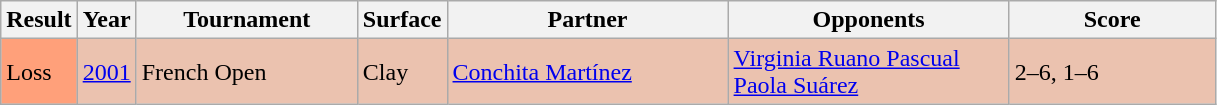<table class="sortable wikitable">
<tr>
<th style="width:40px">Result</th>
<th>Year</th>
<th width="140">Tournament</th>
<th>Surface</th>
<th width="180">Partner</th>
<th width="180">Opponents</th>
<th style="width:130px" class="unsortable">Score</th>
</tr>
<tr style="background:#ebc2af;">
<td style="background:#ffa07a;">Loss</td>
<td><a href='#'>2001</a></td>
<td>French Open</td>
<td>Clay</td>
<td> <a href='#'>Conchita Martínez</a></td>
<td> <a href='#'>Virginia Ruano Pascual</a> <br>  <a href='#'>Paola Suárez</a></td>
<td>2–6, 1–6</td>
</tr>
</table>
